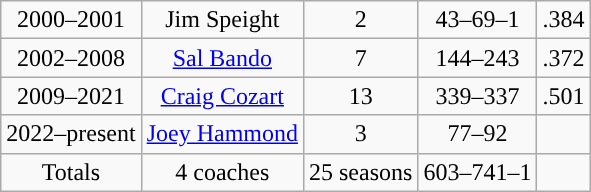<table class="wikitable" style="text-align:center">
<tr>
<td>2000–2001</td>
<td>Jim Speight</td>
<td>2</td>
<td>43–69–1</td>
<td>.384</td>
</tr>
<tr>
<td>2002–2008</td>
<td><a href='#'>Sal Bando</a></td>
<td>7</td>
<td>144–243</td>
<td>.372</td>
</tr>
<tr>
<td>2009–2021</td>
<td><a href='#'>Craig Cozart</a></td>
<td>13</td>
<td>339–337</td>
<td>.501</td>
</tr>
<tr>
<td>2022–present</td>
<td><a href='#'>Joey Hammond</a></td>
<td>3</td>
<td>77–92</td>
<td></td>
</tr>
<tr class="sortbottom">
<td>Totals</td>
<td>4 coaches</td>
<td>25 seasons</td>
<td>603–741–1</td>
<td></td>
</tr>
</table>
